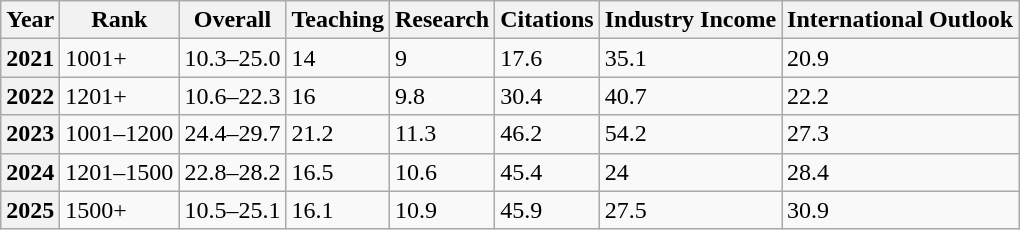<table class="wikitable sortable">
<tr>
<th>Year</th>
<th>Rank</th>
<th>Overall</th>
<th>Teaching</th>
<th>Research</th>
<th>Citations</th>
<th>Industry Income</th>
<th>International Outlook</th>
</tr>
<tr>
<th>2021</th>
<td>1001+</td>
<td>10.3–25.0</td>
<td>14</td>
<td>9</td>
<td>17.6</td>
<td>35.1</td>
<td>20.9</td>
</tr>
<tr>
<th>2022</th>
<td>1201+</td>
<td>10.6–22.3</td>
<td>16</td>
<td>9.8</td>
<td>30.4</td>
<td>40.7</td>
<td>22.2</td>
</tr>
<tr>
<th>2023</th>
<td>1001–1200</td>
<td>24.4–29.7</td>
<td>21.2</td>
<td>11.3</td>
<td>46.2</td>
<td>54.2</td>
<td>27.3</td>
</tr>
<tr>
<th>2024</th>
<td>1201–1500</td>
<td>22.8–28.2</td>
<td>16.5</td>
<td>10.6</td>
<td>45.4</td>
<td>24</td>
<td>28.4</td>
</tr>
<tr>
<th>2025</th>
<td>1500+</td>
<td>10.5–25.1</td>
<td>16.1</td>
<td>10.9</td>
<td>45.9</td>
<td>27.5</td>
<td>30.9</td>
</tr>
</table>
